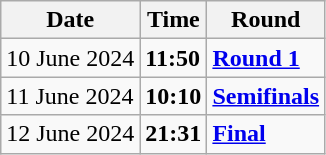<table class="wikitable">
<tr>
<th>Date</th>
<th>Time</th>
<th>Round</th>
</tr>
<tr>
<td>10 June 2024</td>
<td><strong>11:50</strong></td>
<td><strong><a href='#'>Round 1</a></strong></td>
</tr>
<tr>
<td>11 June 2024</td>
<td><strong>10:10</strong></td>
<td><strong><a href='#'>Semifinals</a></strong></td>
</tr>
<tr>
<td>12 June 2024</td>
<td><strong>21:31</strong></td>
<td><strong><a href='#'>Final</a></strong></td>
</tr>
</table>
